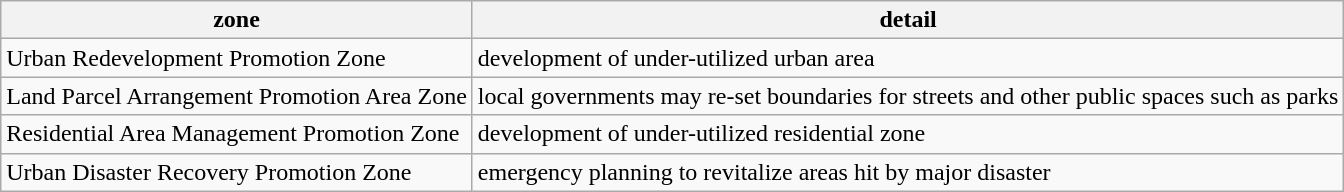<table class="wikitable">
<tr>
<th>zone</th>
<th>detail</th>
</tr>
<tr>
<td>Urban Redevelopment Promotion Zone</td>
<td>development of under-utilized urban area</td>
</tr>
<tr>
<td>Land Parcel Arrangement Promotion Area Zone</td>
<td>local governments may re-set boundaries for streets and other public spaces such as parks</td>
</tr>
<tr>
<td>Residential Area Management Promotion Zone</td>
<td>development of under-utilized residential zone</td>
</tr>
<tr>
<td>Urban Disaster Recovery Promotion Zone</td>
<td>emergency planning to revitalize areas hit by major disaster</td>
</tr>
</table>
